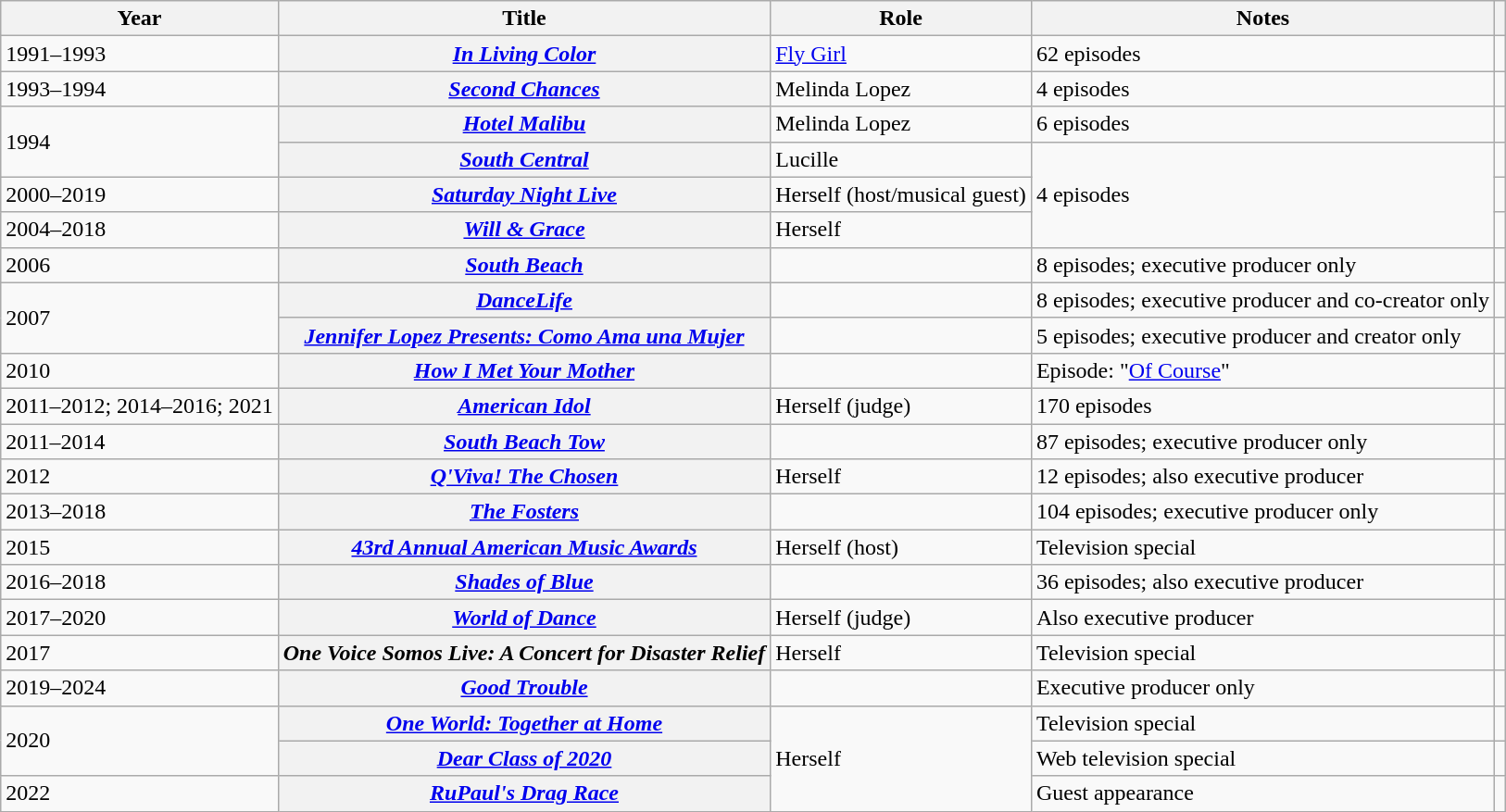<table class="wikitable plainrowheaders sortable" style="margin-right: 0;">
<tr>
<th scope="col">Year</th>
<th scope="col">Title</th>
<th scope="col">Role</th>
<th scope="col" class="unsortable">Notes</th>
<th scope="col" class="unsortable"></th>
</tr>
<tr>
<td>1991–1993</td>
<th scope="row"><em><a href='#'>In Living Color</a></em></th>
<td><a href='#'>Fly Girl</a></td>
<td>62 episodes</td>
<td style="text-align: center;"></td>
</tr>
<tr>
<td>1993–1994</td>
<th scope="row"><em><a href='#'>Second Chances</a></em></th>
<td>Melinda Lopez</td>
<td>4 episodes</td>
<td style="text-align: center;"></td>
</tr>
<tr>
<td rowspan=2>1994</td>
<th scope="row"><em><a href='#'>Hotel Malibu</a></em></th>
<td>Melinda Lopez</td>
<td>6 episodes</td>
<td style="text-align: center;"></td>
</tr>
<tr>
<th scope="row"><em><a href='#'>South Central</a></em></th>
<td>Lucille</td>
<td rowspan="3">4 episodes</td>
<td style="text-align: center;"></td>
</tr>
<tr>
<td>2000–2019</td>
<th scope="row"><em><a href='#'>Saturday Night Live</a></em></th>
<td>Herself (host/musical guest)</td>
<td style="text-align: center;"></td>
</tr>
<tr>
<td>2004–2018</td>
<th scope="row"><em><a href='#'>Will & Grace</a></em></th>
<td>Herself</td>
<td style="text-align: center;"></td>
</tr>
<tr>
<td>2006</td>
<th scope="row"><em><a href='#'>South Beach</a></em></th>
<td></td>
<td>8 episodes; executive producer only</td>
<td style="text-align: center;"></td>
</tr>
<tr>
<td rowspan=2>2007</td>
<th scope="row"><em><a href='#'>DanceLife</a></em></th>
<td></td>
<td>8 episodes; executive producer and co-creator only</td>
<td style="text-align: center;"></td>
</tr>
<tr>
<th scope="row"><em><a href='#'>Jennifer Lopez Presents: Como Ama una Mujer</a></em></th>
<td></td>
<td>5 episodes; executive producer and creator only</td>
<td style="text-align: center;"></td>
</tr>
<tr>
<td>2010</td>
<th scope="row"><em><a href='#'>How I Met Your Mother</a></em></th>
<td></td>
<td>Episode: "<a href='#'>Of Course</a>"</td>
<td style="text-align: center;"></td>
</tr>
<tr>
<td>2011–2012; 2014–2016; 2021</td>
<th scope="row"><em><a href='#'>American Idol</a></em></th>
<td>Herself (judge)</td>
<td>170 episodes</td>
<td style="text-align: center;"></td>
</tr>
<tr>
<td>2011–2014</td>
<th scope="row"><em><a href='#'>South Beach Tow</a></em></th>
<td></td>
<td>87 episodes; executive producer only</td>
<td style="text-align: center;"></td>
</tr>
<tr>
<td>2012</td>
<th scope="row"><em><a href='#'>Q'Viva! The Chosen</a></em></th>
<td>Herself</td>
<td>12 episodes; also executive producer</td>
<td style="text-align: center;"></td>
</tr>
<tr>
<td>2013–2018</td>
<th scope="row"><em><a href='#'>The Fosters</a></em></th>
<td></td>
<td>104 episodes; executive producer only</td>
<td style="text-align: center;"></td>
</tr>
<tr>
<td>2015</td>
<th scope="row"><em><a href='#'>43rd Annual American Music Awards</a></em></th>
<td>Herself (host)</td>
<td>Television special</td>
<td style="text-align: center;"></td>
</tr>
<tr>
<td>2016–2018</td>
<th scope="row"><em><a href='#'>Shades of Blue</a></em></th>
<td></td>
<td>36 episodes; also executive producer</td>
<td style="text-align: center;"></td>
</tr>
<tr>
<td>2017–2020</td>
<th scope="row"><em><a href='#'>World of Dance</a></em></th>
<td>Herself (judge)</td>
<td>Also executive producer</td>
<td style="text-align: center;"></td>
</tr>
<tr>
<td>2017</td>
<th scope="row"><em>One Voice Somos Live: A Concert for Disaster Relief </em></th>
<td>Herself</td>
<td>Television special</td>
<td style="text-align: center;"></td>
</tr>
<tr>
<td>2019–2024</td>
<th scope="row"><em><a href='#'>Good Trouble</a></em></th>
<td></td>
<td>Executive producer only</td>
<td style="text-align: center;"></td>
</tr>
<tr>
<td rowspan=2>2020</td>
<th scope="row"><em><a href='#'>One World: Together at Home</a></em></th>
<td rowspan="3">Herself</td>
<td>Television special</td>
<td style="text-align: center;"></td>
</tr>
<tr>
<th scope="row"><em><a href='#'>Dear Class of 2020</a></em></th>
<td>Web television special</td>
<td style="text-align: center;"></td>
</tr>
<tr>
<td>2022</td>
<th scope="row"><em><a href='#'>RuPaul's Drag Race</a></em></th>
<td>Guest appearance</td>
<td style="text-align: center;"></td>
</tr>
</table>
